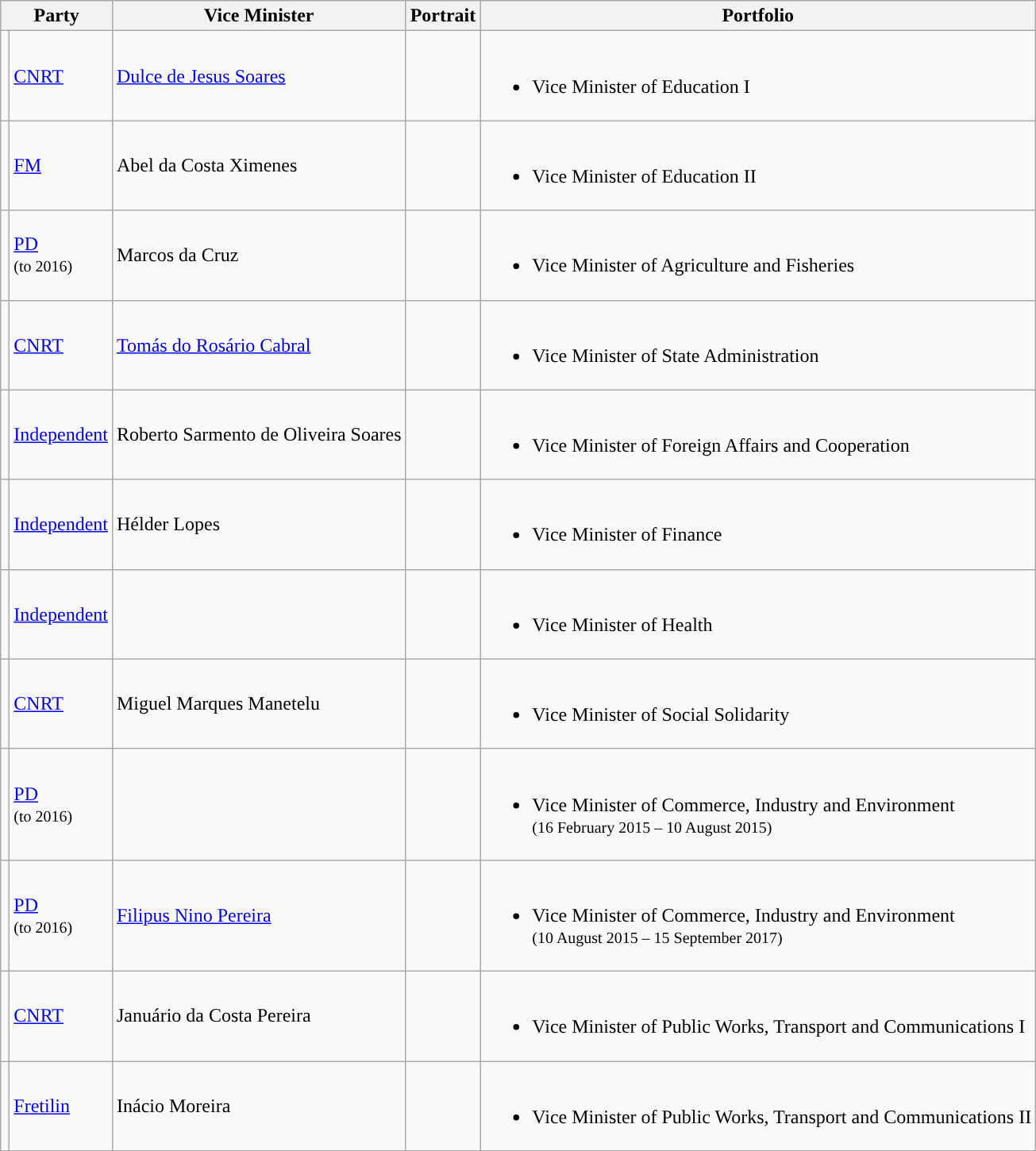<table class="wikitable sortable">
<tr>
<th colspan="2">Party</th>
<th>Vice Minister</th>
<th>Portrait</th>
<th>Portfolio</th>
</tr>
<tr>
<td style="background:"></td>
<td><a href='#'>CNRT</a></td>
<td><a href='#'>Dulce de Jesus Soares</a></td>
<td></td>
<td><br><ul><li>Vice Minister of Education I</li></ul></td>
</tr>
<tr>
<td style="background:"></td>
<td><a href='#'>FM</a></td>
<td>Abel da Costa Ximenes</td>
<td></td>
<td><br><ul><li>Vice Minister of Education II</li></ul></td>
</tr>
<tr>
<td style="background:"></td>
<td><a href='#'>PD</a><br><small>(to 2016)</small></td>
<td>Marcos da Cruz</td>
<td></td>
<td><br><ul><li>Vice Minister of Agriculture and Fisheries</li></ul></td>
</tr>
<tr>
<td style="background:"></td>
<td><a href='#'>CNRT</a></td>
<td><a href='#'>Tomás do Rosário Cabral</a></td>
<td></td>
<td><br><ul><li>Vice Minister of State Administration</li></ul></td>
</tr>
<tr>
<td style="background:"></td>
<td><a href='#'>Independent</a></td>
<td>Roberto Sarmento de Oliveira Soares</td>
<td></td>
<td><br><ul><li>Vice Minister of Foreign Affairs and Cooperation</li></ul></td>
</tr>
<tr>
<td style="background:"></td>
<td><a href='#'>Independent</a></td>
<td>Hélder Lopes</td>
<td></td>
<td><br><ul><li>Vice Minister of Finance</li></ul></td>
</tr>
<tr>
<td style="background:"></td>
<td><a href='#'>Independent</a></td>
<td></td>
<td></td>
<td><br><ul><li>Vice Minister of Health</li></ul></td>
</tr>
<tr>
<td style="background:"></td>
<td><a href='#'>CNRT</a></td>
<td>Miguel Marques Manetelu</td>
<td></td>
<td><br><ul><li>Vice Minister of Social Solidarity</li></ul></td>
</tr>
<tr>
<td style="background:"></td>
<td><a href='#'>PD</a><br><small>(to 2016)</small></td>
<td></td>
<td></td>
<td><br><ul><li>Vice Minister of Commerce, Industry and Environment<br><small>(16 February 2015 – 10 August 2015)</small></li></ul></td>
</tr>
<tr>
<td style="background:"></td>
<td><a href='#'>PD</a><br><small>(to 2016)</small></td>
<td><a href='#'>Filipus Nino Pereira</a></td>
<td></td>
<td><br><ul><li>Vice Minister of Commerce, Industry and Environment<br><small>(10 August 2015 – 15 September 2017)</small></li></ul></td>
</tr>
<tr>
<td style="background:"></td>
<td><a href='#'>CNRT</a></td>
<td>Januário da Costa Pereira</td>
<td></td>
<td><br><ul><li>Vice Minister of Public Works, Transport and Communications I</li></ul></td>
</tr>
<tr>
<td style="background:"></td>
<td><a href='#'>Fretilin</a></td>
<td>Inácio Moreira</td>
<td></td>
<td><br><ul><li>Vice Minister of Public Works, Transport and Communications II</li></ul></td>
</tr>
</table>
